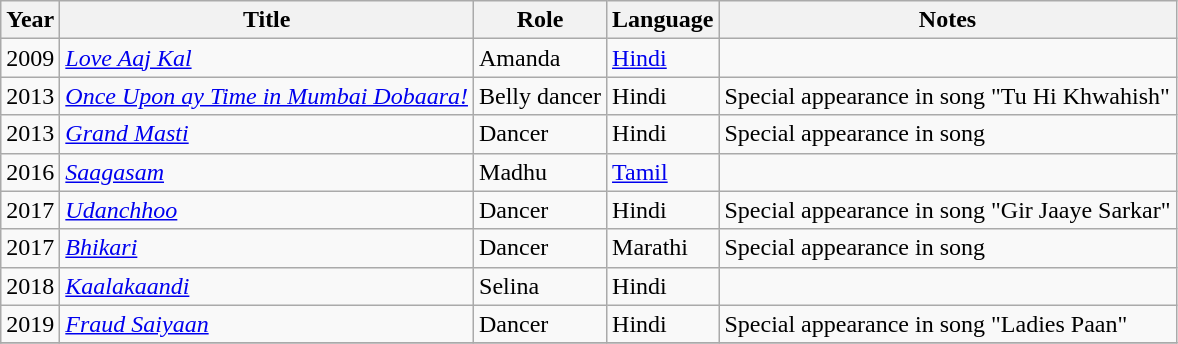<table class="wikitable">
<tr>
<th>Year</th>
<th>Title</th>
<th>Role</th>
<th>Language</th>
<th>Notes</th>
</tr>
<tr>
<td>2009</td>
<td><em><a href='#'>Love Aaj Kal</a></em></td>
<td>Amanda</td>
<td><a href='#'>Hindi</a></td>
<td></td>
</tr>
<tr>
<td>2013</td>
<td><em><a href='#'>Once Upon ay Time in Mumbai Dobaara!</a></em></td>
<td>Belly dancer</td>
<td>Hindi</td>
<td>Special appearance in song "Tu Hi Khwahish"</td>
</tr>
<tr>
<td>2013</td>
<td><em><a href='#'>Grand Masti</a></em></td>
<td>Dancer</td>
<td>Hindi</td>
<td>Special appearance in song</td>
</tr>
<tr>
<td>2016</td>
<td><em><a href='#'>Saagasam</a></em></td>
<td>Madhu</td>
<td><a href='#'>Tamil</a></td>
<td></td>
</tr>
<tr>
<td>2017</td>
<td><em><a href='#'>Udanchhoo</a></em></td>
<td>Dancer</td>
<td>Hindi</td>
<td>Special appearance in song "Gir Jaaye Sarkar"</td>
</tr>
<tr>
<td>2017</td>
<td><em><a href='#'>Bhikari</a></em></td>
<td>Dancer</td>
<td>Marathi</td>
<td>Special appearance in song</td>
</tr>
<tr>
<td>2018</td>
<td><em><a href='#'>Kaalakaandi</a></em></td>
<td>Selina</td>
<td>Hindi</td>
<td></td>
</tr>
<tr>
<td>2019</td>
<td><em><a href='#'>Fraud Saiyaan</a></em></td>
<td>Dancer</td>
<td>Hindi</td>
<td>Special appearance in song "Ladies Paan"</td>
</tr>
<tr>
</tr>
</table>
